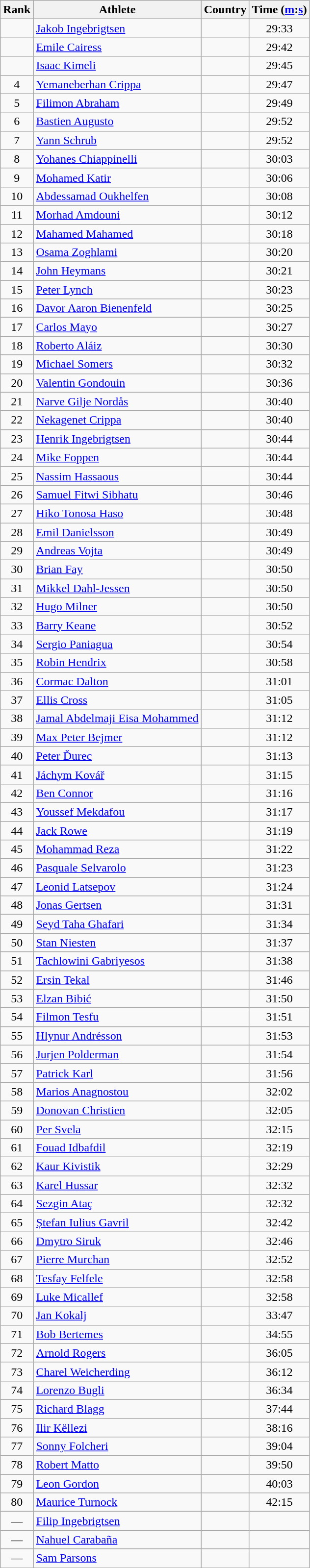<table class="wikitable sortable" style="text-align:center">
<tr>
<th>Rank</th>
<th>Athlete</th>
<th>Country</th>
<th>Time (<a href='#'>m</a>:<a href='#'>s</a>)</th>
</tr>
<tr>
<td></td>
<td align=left><a href='#'>Jakob Ingebrigtsen</a></td>
<td align=left></td>
<td>29:33</td>
</tr>
<tr>
<td></td>
<td align=left><a href='#'>Emile Cairess</a></td>
<td align=left></td>
<td>29:42</td>
</tr>
<tr>
<td></td>
<td align=left><a href='#'>Isaac Kimeli</a></td>
<td align=left></td>
<td>29:45</td>
</tr>
<tr>
<td>4</td>
<td align=left><a href='#'>Yemaneberhan Crippa</a></td>
<td align=left></td>
<td>29:47</td>
</tr>
<tr>
<td>5</td>
<td align=left><a href='#'>Filimon Abraham</a></td>
<td align=left></td>
<td>29:49</td>
</tr>
<tr>
<td>6</td>
<td align=left><a href='#'>Bastien Augusto</a></td>
<td align=left></td>
<td>29:52</td>
</tr>
<tr>
<td>7</td>
<td align=left><a href='#'>Yann Schrub</a></td>
<td align=left></td>
<td>29:52</td>
</tr>
<tr>
<td>8</td>
<td align=left><a href='#'>Yohanes Chiappinelli</a></td>
<td align=left></td>
<td>30:03</td>
</tr>
<tr>
<td>9</td>
<td align=left><a href='#'>Mohamed Katir</a></td>
<td align=left></td>
<td>30:06</td>
</tr>
<tr>
<td>10</td>
<td align=left><a href='#'>Abdessamad Oukhelfen</a></td>
<td align=left></td>
<td>30:08</td>
</tr>
<tr>
<td>11</td>
<td align=left><a href='#'>Morhad Amdouni</a></td>
<td align=left></td>
<td>30:12</td>
</tr>
<tr>
<td>12</td>
<td align=left><a href='#'>Mahamed Mahamed</a></td>
<td align=left></td>
<td>30:18</td>
</tr>
<tr>
<td>13</td>
<td align=left><a href='#'>Osama Zoghlami</a></td>
<td align=left></td>
<td>30:20</td>
</tr>
<tr>
<td>14</td>
<td align=left><a href='#'>John Heymans</a></td>
<td align=left></td>
<td>30:21</td>
</tr>
<tr>
<td>15</td>
<td align=left><a href='#'>Peter Lynch</a></td>
<td align=left></td>
<td>30:23</td>
</tr>
<tr>
<td>16</td>
<td align=left><a href='#'>Davor Aaron Bienenfeld</a></td>
<td align=left></td>
<td>30:25</td>
</tr>
<tr>
<td>17</td>
<td align=left><a href='#'>Carlos Mayo</a></td>
<td align=left></td>
<td>30:27</td>
</tr>
<tr>
<td>18</td>
<td align=left><a href='#'>Roberto Aláiz</a></td>
<td align=left></td>
<td>30:30</td>
</tr>
<tr>
<td>19</td>
<td align=left><a href='#'>Michael Somers</a></td>
<td align=left></td>
<td>30:32</td>
</tr>
<tr>
<td>20</td>
<td align=left><a href='#'>Valentin Gondouin</a></td>
<td align=left></td>
<td>30:36</td>
</tr>
<tr>
<td>21</td>
<td align=left><a href='#'>Narve Gilje Nordås</a></td>
<td align=left></td>
<td>30:40</td>
</tr>
<tr>
<td>22</td>
<td align=left><a href='#'>Nekagenet Crippa</a></td>
<td align=left></td>
<td>30:40</td>
</tr>
<tr>
<td>23</td>
<td align=left><a href='#'>Henrik Ingebrigtsen</a></td>
<td align=left></td>
<td>30:44</td>
</tr>
<tr>
<td>24</td>
<td align=left><a href='#'>Mike Foppen</a></td>
<td align=left></td>
<td>30:44</td>
</tr>
<tr>
<td>25</td>
<td align=left><a href='#'>Nassim Hassaous</a></td>
<td align=left></td>
<td>30:44</td>
</tr>
<tr>
<td>26</td>
<td align=left><a href='#'>Samuel Fitwi Sibhatu</a></td>
<td align=left></td>
<td>30:46</td>
</tr>
<tr>
<td>27</td>
<td align=left><a href='#'>Hiko Tonosa Haso</a></td>
<td align=left></td>
<td>30:48</td>
</tr>
<tr>
<td>28</td>
<td align=left><a href='#'>Emil Danielsson</a></td>
<td align=left></td>
<td>30:49</td>
</tr>
<tr>
<td>29</td>
<td align=left><a href='#'>Andreas Vojta</a></td>
<td align=left></td>
<td>30:49</td>
</tr>
<tr>
<td>30</td>
<td align=left><a href='#'>Brian Fay</a></td>
<td align=left></td>
<td>30:50</td>
</tr>
<tr>
<td>31</td>
<td align=left><a href='#'>Mikkel Dahl-Jessen</a></td>
<td align=left></td>
<td>30:50</td>
</tr>
<tr>
<td>32</td>
<td align=left><a href='#'>Hugo Milner</a></td>
<td align=left></td>
<td>30:50</td>
</tr>
<tr>
<td>33</td>
<td align=left><a href='#'>Barry Keane</a></td>
<td align=left></td>
<td>30:52</td>
</tr>
<tr>
<td>34</td>
<td align=left><a href='#'>Sergio Paniagua</a></td>
<td align=left></td>
<td>30:54</td>
</tr>
<tr>
<td>35</td>
<td align=left><a href='#'>Robin Hendrix</a></td>
<td align=left></td>
<td>30:58</td>
</tr>
<tr>
<td>36</td>
<td align=left><a href='#'>Cormac Dalton</a></td>
<td align=left></td>
<td>31:01</td>
</tr>
<tr>
<td>37</td>
<td align=left><a href='#'>Ellis Cross</a></td>
<td align=left></td>
<td>31:05</td>
</tr>
<tr>
<td>38</td>
<td align=left><a href='#'>Jamal Abdelmaji Eisa Mohammed</a></td>
<td align=left></td>
<td>31:12</td>
</tr>
<tr>
<td>39</td>
<td align=left><a href='#'>Max Peter Bejmer</a></td>
<td align=left></td>
<td>31:12</td>
</tr>
<tr>
<td>40</td>
<td align=left><a href='#'>Peter Ďurec</a></td>
<td align=left></td>
<td>31:13</td>
</tr>
<tr>
<td>41</td>
<td align=left><a href='#'>Jáchym Kovář</a></td>
<td align=left></td>
<td>31:15</td>
</tr>
<tr>
<td>42</td>
<td align=left><a href='#'>Ben Connor</a></td>
<td align=left></td>
<td>31:16</td>
</tr>
<tr>
<td>43</td>
<td align=left><a href='#'>Youssef Mekdafou</a></td>
<td align=left></td>
<td>31:17</td>
</tr>
<tr>
<td>44</td>
<td align=left><a href='#'>Jack Rowe</a></td>
<td align=left></td>
<td>31:19</td>
</tr>
<tr>
<td>45</td>
<td align=left><a href='#'>Mohammad Reza</a></td>
<td align=left></td>
<td>31:22</td>
</tr>
<tr>
<td>46</td>
<td align=left><a href='#'>Pasquale Selvarolo</a></td>
<td align=left></td>
<td>31:23</td>
</tr>
<tr>
<td>47</td>
<td align=left><a href='#'>Leonid Latsepov</a></td>
<td align=left></td>
<td>31:24</td>
</tr>
<tr>
<td>48</td>
<td align=left><a href='#'>Jonas Gertsen</a></td>
<td align=left></td>
<td>31:31</td>
</tr>
<tr>
<td>49</td>
<td align=left><a href='#'>Seyd Taha Ghafari</a></td>
<td align=left></td>
<td>31:34</td>
</tr>
<tr>
<td>50</td>
<td align=left><a href='#'>Stan Niesten</a></td>
<td align=left></td>
<td>31:37</td>
</tr>
<tr>
<td>51</td>
<td align=left><a href='#'>Tachlowini Gabriyesos</a></td>
<td align=left></td>
<td>31:38</td>
</tr>
<tr>
<td>52</td>
<td align=left><a href='#'>Ersin Tekal</a></td>
<td align=left></td>
<td>31:46</td>
</tr>
<tr>
<td>53</td>
<td align=left><a href='#'>Elzan Bibić</a></td>
<td align=left></td>
<td>31:50</td>
</tr>
<tr>
<td>54</td>
<td align=left><a href='#'>Filmon Tesfu</a></td>
<td align=left></td>
<td>31:51</td>
</tr>
<tr>
<td>55</td>
<td align=left><a href='#'>Hlynur Andrésson</a></td>
<td align=left></td>
<td>31:53</td>
</tr>
<tr>
<td>56</td>
<td align=left><a href='#'>Jurjen Polderman</a></td>
<td align=left></td>
<td>31:54</td>
</tr>
<tr>
<td>57</td>
<td align=left><a href='#'>Patrick Karl</a></td>
<td align=left></td>
<td>31:56</td>
</tr>
<tr>
<td>58</td>
<td align=left><a href='#'>Marios Anagnostou</a></td>
<td align=left></td>
<td>32:02</td>
</tr>
<tr>
<td>59</td>
<td align=left><a href='#'>Donovan Christien</a></td>
<td align=left></td>
<td>32:05</td>
</tr>
<tr>
<td>60</td>
<td align=left><a href='#'>Per Svela</a></td>
<td align=left></td>
<td>32:15</td>
</tr>
<tr>
<td>61</td>
<td align=left><a href='#'>Fouad Idbafdil</a></td>
<td align=left></td>
<td>32:19</td>
</tr>
<tr>
<td>62</td>
<td align=left><a href='#'>Kaur Kivistik</a></td>
<td align=left></td>
<td>32:29</td>
</tr>
<tr>
<td>63</td>
<td align=left><a href='#'>Karel Hussar</a></td>
<td align=left></td>
<td>32:32</td>
</tr>
<tr>
<td>64</td>
<td align=left><a href='#'>Sezgin Ataç</a></td>
<td align=left></td>
<td>32:32</td>
</tr>
<tr>
<td>65</td>
<td align=left><a href='#'>Ștefan Iulius Gavril</a></td>
<td align=left></td>
<td>32:42</td>
</tr>
<tr>
<td>66</td>
<td align=left><a href='#'>Dmytro Siruk</a></td>
<td align=left></td>
<td>32:46</td>
</tr>
<tr>
<td>67</td>
<td align=left><a href='#'>Pierre Murchan</a></td>
<td align=left></td>
<td>32:52</td>
</tr>
<tr>
<td>68</td>
<td align=left><a href='#'>Tesfay Felfele</a></td>
<td align=left></td>
<td>32:58</td>
</tr>
<tr>
<td>69</td>
<td align=left><a href='#'>Luke Micallef</a></td>
<td align=left></td>
<td>32:58</td>
</tr>
<tr>
<td>70</td>
<td align=left><a href='#'>Jan Kokalj</a></td>
<td align=left></td>
<td>33:47</td>
</tr>
<tr>
<td>71</td>
<td align=left><a href='#'>Bob Bertemes</a></td>
<td align=left></td>
<td>34:55</td>
</tr>
<tr>
<td>72</td>
<td align=left><a href='#'>Arnold Rogers</a></td>
<td align=left></td>
<td>36:05</td>
</tr>
<tr>
<td>73</td>
<td align=left><a href='#'>Charel Weicherding</a></td>
<td align=left></td>
<td>36:12</td>
</tr>
<tr>
<td>74</td>
<td align=left><a href='#'>Lorenzo Bugli</a></td>
<td align=left></td>
<td>36:34</td>
</tr>
<tr>
<td>75</td>
<td align=left><a href='#'>Richard Blagg</a></td>
<td align=left></td>
<td>37:44</td>
</tr>
<tr>
<td>76</td>
<td align=left><a href='#'>Ilir Këllezi</a></td>
<td align=left></td>
<td>38:16</td>
</tr>
<tr>
<td>77</td>
<td align=left><a href='#'>Sonny Folcheri</a></td>
<td align=left></td>
<td>39:04</td>
</tr>
<tr>
<td>78</td>
<td align=left><a href='#'>Robert Matto</a></td>
<td align=left></td>
<td>39:50</td>
</tr>
<tr>
<td>79</td>
<td align=left><a href='#'>Leon Gordon</a></td>
<td align=left></td>
<td>40:03</td>
</tr>
<tr>
<td>80</td>
<td align=left><a href='#'>Maurice Turnock</a></td>
<td align=left></td>
<td>42:15</td>
</tr>
<tr>
<td>—</td>
<td align=left><a href='#'>Filip Ingebrigtsen</a></td>
<td align=left></td>
<td></td>
</tr>
<tr>
<td>—</td>
<td align=left><a href='#'>Nahuel Carabaña</a></td>
<td align=left></td>
<td></td>
</tr>
<tr>
<td>—</td>
<td align=left><a href='#'>Sam Parsons</a></td>
<td align=left></td>
<td></td>
</tr>
</table>
